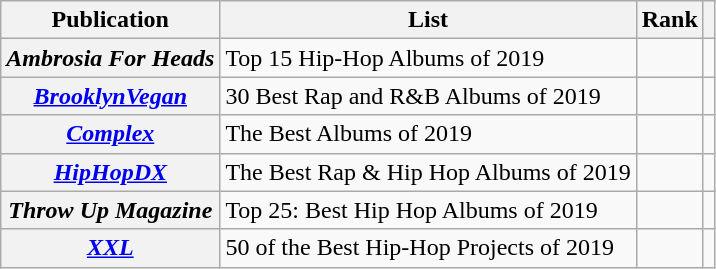<table class="wikitable sortable plainrowheaders" style="border:none; margin:0;">
<tr>
<th scope="col">Publication</th>
<th scope="col" class="unsortable">List</th>
<th scope="col" data-sort-type="number">Rank</th>
<th scope="col" class="unsortable"></th>
</tr>
<tr>
<th scope="row"><em>Ambrosia For Heads</em></th>
<td>Top 15 Hip-Hop Albums of 2019</td>
<td></td>
<td></td>
</tr>
<tr>
<th scope="row"><em><a href='#'>BrooklynVegan</a></em></th>
<td>30 Best Rap and R&B Albums of 2019</td>
<td></td>
<td></td>
</tr>
<tr>
<th scope="row"><em><a href='#'>Complex</a></em></th>
<td>The Best Albums of 2019</td>
<td></td>
<td></td>
</tr>
<tr>
<th scope="row"><em><a href='#'>HipHopDX</a></em></th>
<td>The Best Rap & Hip Hop Albums of 2019</td>
<td></td>
<td></td>
</tr>
<tr>
<th scope="row"><em>Throw Up Magazine</em></th>
<td>Top 25: Best Hip Hop Albums of 2019</td>
<td></td>
<td></td>
</tr>
<tr>
<th scope="row"><em><a href='#'>XXL</a></em></th>
<td>50 of the Best Hip-Hop Projects of 2019</td>
<td></td>
<td></td>
</tr>
</table>
